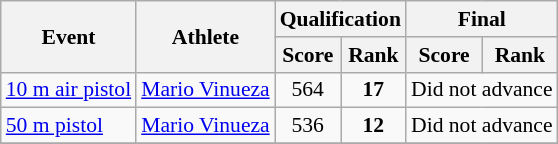<table class="wikitable" style="font-size:90%">
<tr>
<th rowspan="2">Event</th>
<th rowspan="2">Athlete</th>
<th colspan="2">Qualification</th>
<th colspan="2">Final</th>
</tr>
<tr>
<th>Score</th>
<th>Rank</th>
<th>Score</th>
<th>Rank</th>
</tr>
<tr>
<td><a href='#'>10 m air pistol</a></td>
<td><a href='#'>Mario Vinueza</a></td>
<td align=center>564</td>
<td align=center><strong>17</strong></td>
<td align=center colspan=2>Did not advance</td>
</tr>
<tr>
<td><a href='#'>50 m pistol</a></td>
<td><a href='#'>Mario Vinueza</a></td>
<td align=center>536</td>
<td align=center><strong>12</strong></td>
<td align=center colspan=2>Did not advance</td>
</tr>
<tr>
</tr>
</table>
